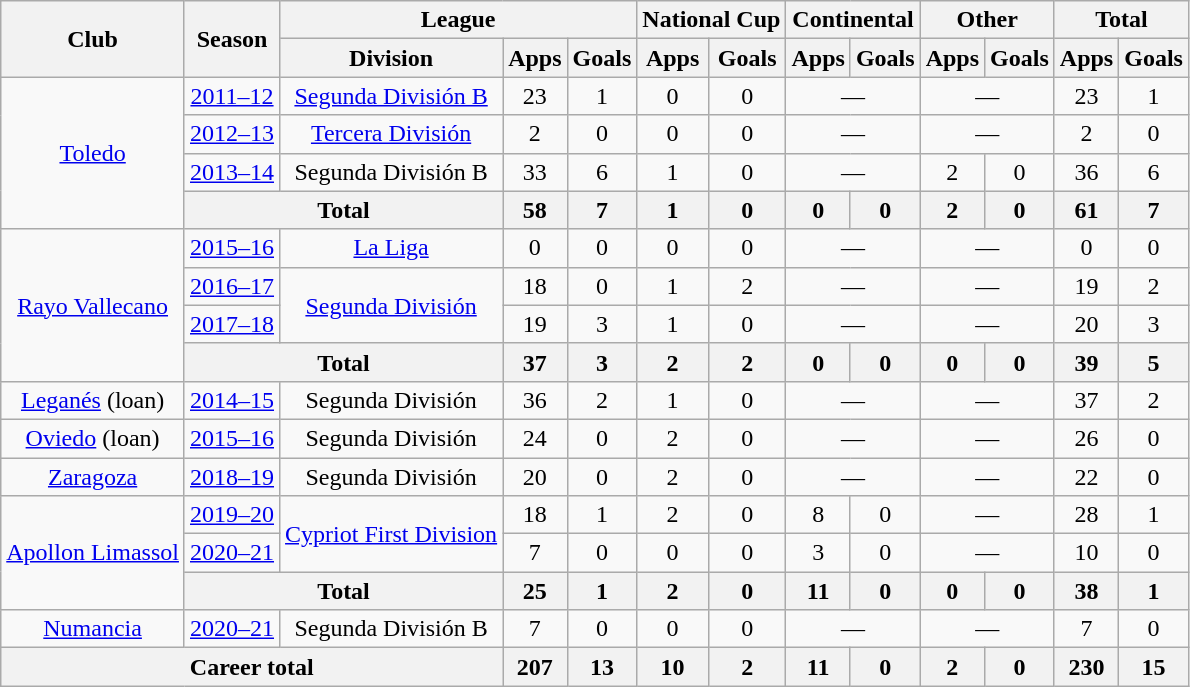<table class="wikitable" style="text-align:center">
<tr>
<th rowspan="2">Club</th>
<th rowspan="2">Season</th>
<th colspan="3">League</th>
<th colspan="2">National Cup</th>
<th colspan="2">Continental</th>
<th colspan="2">Other</th>
<th colspan="2">Total</th>
</tr>
<tr>
<th>Division</th>
<th>Apps</th>
<th>Goals</th>
<th>Apps</th>
<th>Goals</th>
<th>Apps</th>
<th>Goals</th>
<th>Apps</th>
<th>Goals</th>
<th>Apps</th>
<th>Goals</th>
</tr>
<tr>
<td rowspan="4"><a href='#'>Toledo</a></td>
<td><a href='#'>2011–12</a></td>
<td><a href='#'>Segunda División B</a></td>
<td>23</td>
<td>1</td>
<td>0</td>
<td>0</td>
<td colspan="2">—</td>
<td colspan="2">—</td>
<td>23</td>
<td>1</td>
</tr>
<tr>
<td><a href='#'>2012–13</a></td>
<td><a href='#'>Tercera División</a></td>
<td>2</td>
<td>0</td>
<td>0</td>
<td>0</td>
<td colspan="2">—</td>
<td colspan="2">—</td>
<td>2</td>
<td>0</td>
</tr>
<tr>
<td><a href='#'>2013–14</a></td>
<td>Segunda División B</td>
<td>33</td>
<td>6</td>
<td>1</td>
<td>0</td>
<td colspan="2">—</td>
<td>2</td>
<td>0</td>
<td>36</td>
<td>6</td>
</tr>
<tr>
<th colspan="2">Total</th>
<th>58</th>
<th>7</th>
<th>1</th>
<th>0</th>
<th>0</th>
<th>0</th>
<th>2</th>
<th>0</th>
<th>61</th>
<th>7</th>
</tr>
<tr>
<td rowspan="4"><a href='#'>Rayo Vallecano</a></td>
<td><a href='#'>2015–16</a></td>
<td><a href='#'>La Liga</a></td>
<td>0</td>
<td>0</td>
<td>0</td>
<td>0</td>
<td colspan="2">—</td>
<td colspan="2">—</td>
<td>0</td>
<td>0</td>
</tr>
<tr>
<td><a href='#'>2016–17</a></td>
<td rowspan="2"><a href='#'>Segunda División</a></td>
<td>18</td>
<td>0</td>
<td>1</td>
<td>2</td>
<td colspan="2">—</td>
<td colspan="2">—</td>
<td>19</td>
<td>2</td>
</tr>
<tr>
<td><a href='#'>2017–18</a></td>
<td>19</td>
<td>3</td>
<td>1</td>
<td>0</td>
<td colspan="2">—</td>
<td colspan="2">—</td>
<td>20</td>
<td>3</td>
</tr>
<tr>
<th colspan="2">Total</th>
<th>37</th>
<th>3</th>
<th>2</th>
<th>2</th>
<th>0</th>
<th>0</th>
<th>0</th>
<th>0</th>
<th>39</th>
<th>5</th>
</tr>
<tr>
<td><a href='#'>Leganés</a> (loan)</td>
<td><a href='#'>2014–15</a></td>
<td>Segunda División</td>
<td>36</td>
<td>2</td>
<td>1</td>
<td>0</td>
<td colspan="2">—</td>
<td colspan="2">—</td>
<td>37</td>
<td>2</td>
</tr>
<tr>
<td><a href='#'>Oviedo</a> (loan)</td>
<td><a href='#'>2015–16</a></td>
<td>Segunda División</td>
<td>24</td>
<td>0</td>
<td>2</td>
<td>0</td>
<td colspan="2">—</td>
<td colspan="2">—</td>
<td>26</td>
<td>0</td>
</tr>
<tr>
<td><a href='#'>Zaragoza</a></td>
<td><a href='#'>2018–19</a></td>
<td>Segunda División</td>
<td>20</td>
<td>0</td>
<td>2</td>
<td>0</td>
<td colspan="2">—</td>
<td colspan="2">—</td>
<td>22</td>
<td>0</td>
</tr>
<tr>
<td rowspan="3"><a href='#'>Apollon Limassol</a></td>
<td><a href='#'>2019–20</a></td>
<td rowspan="2"><a href='#'>Cypriot First Division</a></td>
<td>18</td>
<td>1</td>
<td>2</td>
<td>0</td>
<td>8</td>
<td>0</td>
<td colspan="2">—</td>
<td>28</td>
<td>1</td>
</tr>
<tr>
<td><a href='#'>2020–21</a></td>
<td>7</td>
<td>0</td>
<td>0</td>
<td>0</td>
<td>3</td>
<td>0</td>
<td colspan="2">—</td>
<td>10</td>
<td>0</td>
</tr>
<tr>
<th colspan="2">Total</th>
<th>25</th>
<th>1</th>
<th>2</th>
<th>0</th>
<th>11</th>
<th>0</th>
<th>0</th>
<th>0</th>
<th>38</th>
<th>1</th>
</tr>
<tr>
<td><a href='#'>Numancia</a></td>
<td><a href='#'>2020–21</a></td>
<td>Segunda División B</td>
<td>7</td>
<td>0</td>
<td>0</td>
<td>0</td>
<td colspan="2">—</td>
<td colspan="2">—</td>
<td>7</td>
<td>0</td>
</tr>
<tr>
<th colspan="3">Career total</th>
<th>207</th>
<th>13</th>
<th>10</th>
<th>2</th>
<th>11</th>
<th>0</th>
<th>2</th>
<th>0</th>
<th>230</th>
<th>15</th>
</tr>
</table>
